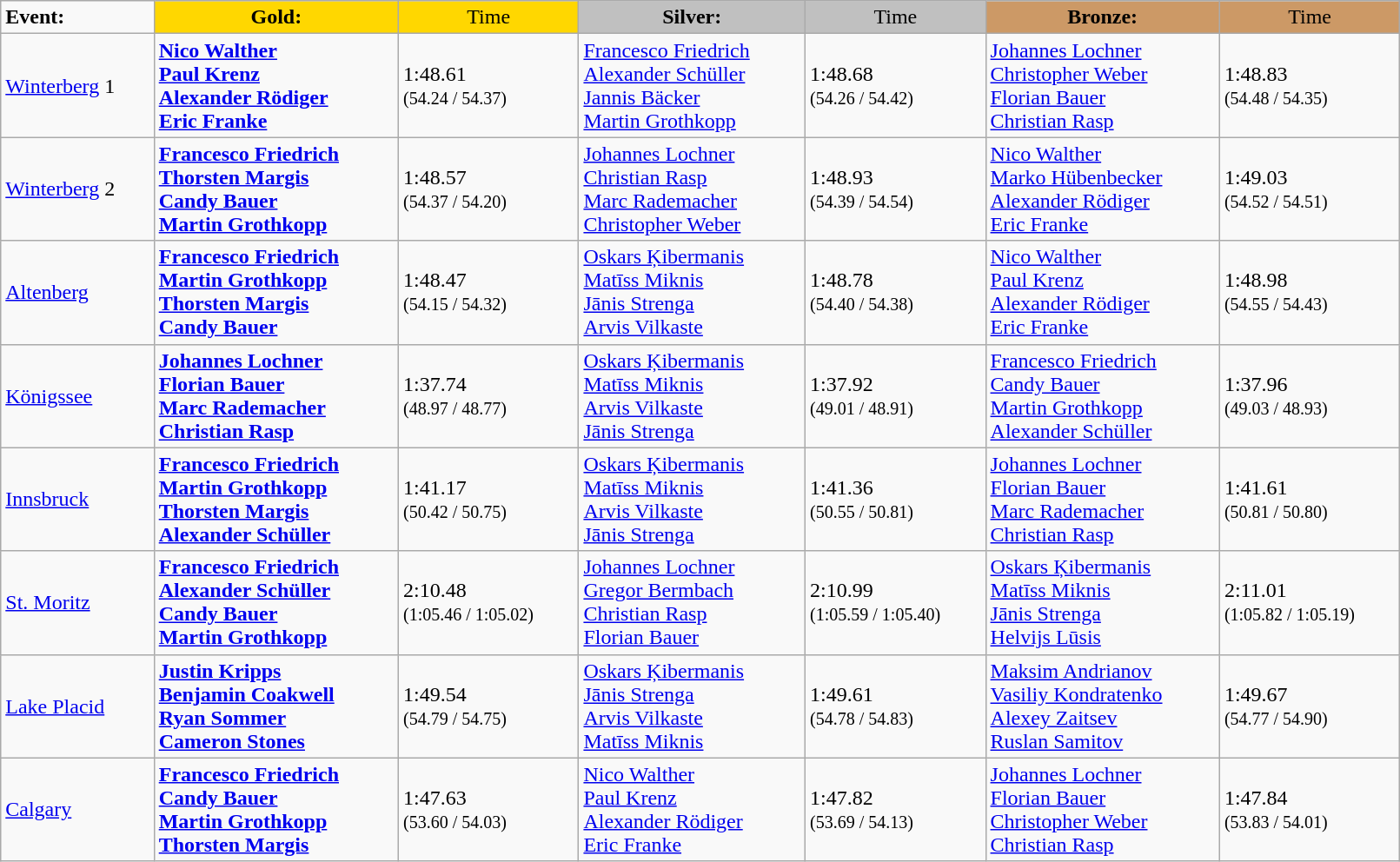<table class="wikitable" style="width:85%;">
<tr>
<td><strong>Event:</strong></td>
<td style="text-align:center; background:gold;"><strong>Gold:</strong></td>
<td style="text-align:center; background:gold;">Time</td>
<td style="text-align:center; background:silver;"><strong>Silver:</strong></td>
<td style="text-align:center; background:silver;">Time</td>
<td style="text-align:center; background:#c96;"><strong>Bronze:</strong></td>
<td style="text-align:center; background:#c96;">Time</td>
</tr>
<tr>
<td> <a href='#'>Winterberg</a> 1</td>
<td><strong><a href='#'>Nico Walther</a><br><a href='#'>Paul Krenz</a><br><a href='#'>Alexander Rödiger</a><br><a href='#'>Eric Franke</a></strong><br><small><strong></strong></small></td>
<td>1:48.61<br><small>(54.24 / 54.37)</small></td>
<td><a href='#'>Francesco Friedrich</a><br><a href='#'>Alexander Schüller</a><br><a href='#'>Jannis Bäcker</a><br><a href='#'>Martin Grothkopp</a><br><small></small></td>
<td>1:48.68<br><small>(54.26 / 54.42)</small></td>
<td><a href='#'>Johannes Lochner</a><br><a href='#'>Christopher Weber</a><br><a href='#'>Florian Bauer</a><br><a href='#'>Christian Rasp</a><br><small></small></td>
<td>1:48.83<br><small>(54.48 / 54.35)</small></td>
</tr>
<tr>
<td> <a href='#'>Winterberg</a> 2</td>
<td><strong><a href='#'>Francesco Friedrich</a><br><a href='#'>Thorsten Margis</a><br><a href='#'>Candy Bauer</a><br><a href='#'>Martin Grothkopp</a><br><small></small></strong></td>
<td>1:48.57<br><small>(54.37 / 54.20)</small></td>
<td><a href='#'>Johannes Lochner</a><br><a href='#'>Christian Rasp</a><br><a href='#'>Marc Rademacher</a><br><a href='#'>Christopher Weber</a><br><small></small></td>
<td>1:48.93<br><small>(54.39 / 54.54)</small></td>
<td><a href='#'>Nico Walther</a><br><a href='#'>Marko Hübenbecker</a><br><a href='#'>Alexander Rödiger</a><br><a href='#'>Eric Franke</a><br><small></small></td>
<td>1:49.03<br><small>(54.52 / 54.51)</small></td>
</tr>
<tr>
<td> <a href='#'>Altenberg</a></td>
<td><strong><a href='#'>Francesco Friedrich</a><br><a href='#'>Martin Grothkopp</a><br><a href='#'>Thorsten Margis</a><br><a href='#'>Candy Bauer</a><br><small></small></strong></td>
<td>1:48.47<br><small>(54.15 / 54.32)</small></td>
<td><a href='#'>Oskars Ķibermanis</a><br><a href='#'>Matīss Miknis</a><br><a href='#'>Jānis Strenga</a><br><a href='#'>Arvis Vilkaste</a><br><small></small></td>
<td>1:48.78<br><small>(54.40 / 54.38)</small></td>
<td><a href='#'>Nico Walther</a><br><a href='#'>Paul Krenz</a><br><a href='#'>Alexander Rödiger</a><br><a href='#'>Eric Franke</a><br><small></small></td>
<td>1:48.98<br><small>(54.55 / 54.43)</small></td>
</tr>
<tr>
<td> <a href='#'>Königssee</a></td>
<td><strong><a href='#'>Johannes Lochner</a><br><a href='#'>Florian Bauer</a><br><a href='#'>Marc Rademacher</a><br><a href='#'>Christian Rasp</a><br><small></small></strong></td>
<td>1:37.74<br><small>(48.97 / 48.77)</small></td>
<td><a href='#'>Oskars Ķibermanis</a><br><a href='#'>Matīss Miknis</a><br><a href='#'>Arvis Vilkaste</a><br><a href='#'>Jānis Strenga</a><br><small></small></td>
<td>1:37.92<br><small>(49.01 / 48.91)</small></td>
<td><a href='#'>Francesco Friedrich</a><br><a href='#'>Candy Bauer</a><br><a href='#'>Martin Grothkopp</a><br><a href='#'>Alexander Schüller</a><br><small></small></td>
<td>1:37.96<br><small>(49.03 / 48.93)</small></td>
</tr>
<tr>
<td> <a href='#'>Innsbruck</a></td>
<td><strong><a href='#'>Francesco Friedrich</a><br><a href='#'>Martin Grothkopp</a><br><a href='#'>Thorsten Margis</a><br><a href='#'>Alexander Schüller</a><br><small></small></strong></td>
<td>1:41.17<br><small>(50.42 / 50.75)</small></td>
<td><a href='#'>Oskars Ķibermanis</a><br><a href='#'>Matīss Miknis</a><br><a href='#'>Arvis Vilkaste</a><br><a href='#'>Jānis Strenga</a><br><small></small></td>
<td>1:41.36<br><small>(50.55 / 50.81)</small></td>
<td><a href='#'>Johannes Lochner</a><br><a href='#'>Florian Bauer</a><br><a href='#'>Marc Rademacher</a><br><a href='#'>Christian Rasp</a><br><small></small></td>
<td>1:41.61<br><small>(50.81 / 50.80)</small></td>
</tr>
<tr>
<td> <a href='#'>St. Moritz</a></td>
<td><strong><a href='#'>Francesco Friedrich</a><br><a href='#'>Alexander Schüller</a><br><a href='#'>Candy Bauer</a><br><a href='#'>Martin Grothkopp</a><br><small></small></strong></td>
<td>2:10.48<br><small>(1:05.46 / 1:05.02)</small></td>
<td><a href='#'>Johannes Lochner</a><br><a href='#'>Gregor Bermbach</a><br><a href='#'>Christian Rasp</a><br><a href='#'>Florian Bauer</a><br><small></small></td>
<td>2:10.99<br><small>(1:05.59 / 1:05.40)</small></td>
<td><a href='#'>Oskars Ķibermanis</a><br><a href='#'>Matīss Miknis</a><br><a href='#'>Jānis Strenga</a><br><a href='#'>Helvijs Lūsis</a><br><small></small></td>
<td>2:11.01<br><small>(1:05.82 / 1:05.19)</small></td>
</tr>
<tr>
<td> <a href='#'>Lake Placid</a></td>
<td><strong><a href='#'>Justin Kripps</a><br><a href='#'>Benjamin Coakwell</a><br><a href='#'>Ryan Sommer</a><br><a href='#'>Cameron Stones</a><br><small></small></strong></td>
<td>1:49.54<br><small>(54.79 / 54.75)</small></td>
<td><a href='#'>Oskars Ķibermanis</a><br><a href='#'>Jānis Strenga</a><br><a href='#'>Arvis Vilkaste</a><br><a href='#'>Matīss Miknis</a><br><small></small></td>
<td>1:49.61<br><small>(54.78 / 54.83)</small></td>
<td><a href='#'>Maksim Andrianov</a><br><a href='#'>Vasiliy Kondratenko</a><br><a href='#'>Alexey Zaitsev</a><br><a href='#'>Ruslan Samitov</a><br><small></small></td>
<td>1:49.67<br><small>(54.77 / 54.90)</small></td>
</tr>
<tr>
<td> <a href='#'>Calgary</a></td>
<td><strong><a href='#'>Francesco Friedrich</a><br><a href='#'>Candy Bauer</a><br><a href='#'>Martin Grothkopp</a><br><a href='#'>Thorsten Margis</a><br><small></small></strong></td>
<td>1:47.63<br><small>(53.60 / 54.03)</small></td>
<td><a href='#'>Nico Walther</a><br><a href='#'>Paul Krenz</a><br><a href='#'>Alexander Rödiger</a><br><a href='#'>Eric Franke</a><br><small></small></td>
<td>1:47.82<br><small>(53.69 / 54.13)</small></td>
<td><a href='#'>Johannes Lochner</a><br><a href='#'>Florian Bauer</a><br><a href='#'>Christopher Weber</a><br><a href='#'>Christian Rasp</a><br><small></small></td>
<td>1:47.84<br><small>(53.83 / 54.01)</small></td>
</tr>
</table>
